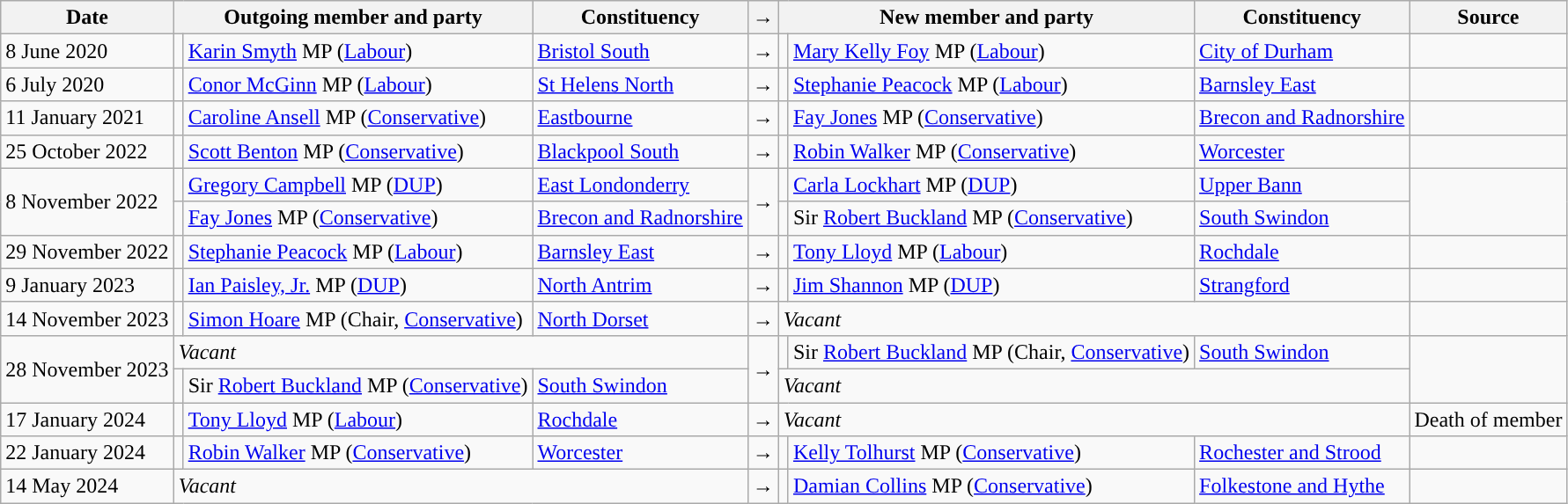<table class="wikitable">
<tr>
<th valign="top">Date</th>
<th colspan="2" valign="top">Outgoing member and party</th>
<th valign="top">Constituency</th>
<th>→</th>
<th colspan="2" valign="top">New member and party</th>
<th valign="top">Constituency</th>
<th valign="top">Source</th>
</tr>
<tr>
<td>8 June 2020</td>
<td style="color:inherit;background:"></td>
<td><a href='#'>Karin Smyth</a> MP (<a href='#'>Labour</a>)</td>
<td><a href='#'>Bristol South</a></td>
<td>→</td>
<td style="color:inherit;background:"></td>
<td><a href='#'>Mary Kelly Foy</a> MP (<a href='#'>Labour</a>)</td>
<td><a href='#'>City of Durham</a></td>
<td></td>
</tr>
<tr>
<td>6 July 2020</td>
<td style="color:inherit;background:"></td>
<td><a href='#'>Conor McGinn</a> MP (<a href='#'>Labour</a>)</td>
<td><a href='#'>St Helens North</a></td>
<td>→</td>
<td style="color:inherit;background:"></td>
<td><a href='#'>Stephanie Peacock</a> MP (<a href='#'>Labour</a>)</td>
<td><a href='#'>Barnsley East</a></td>
<td></td>
</tr>
<tr>
<td>11 January 2021</td>
<td style="color:inherit;background:"></td>
<td><a href='#'>Caroline Ansell</a> MP (<a href='#'>Conservative</a>)</td>
<td><a href='#'>Eastbourne</a></td>
<td>→</td>
<td style="color:inherit;background:"></td>
<td><a href='#'>Fay Jones</a> MP (<a href='#'>Conservative</a>)</td>
<td><a href='#'>Brecon and Radnorshire</a></td>
<td></td>
</tr>
<tr>
<td>25 October 2022</td>
<td style="color:inherit;background:"></td>
<td><a href='#'>Scott Benton</a> MP (<a href='#'>Conservative</a>)</td>
<td><a href='#'>Blackpool South</a></td>
<td>→</td>
<td style="color:inherit;background:"></td>
<td><a href='#'>Robin Walker</a> MP (<a href='#'>Conservative</a>)</td>
<td><a href='#'>Worcester</a></td>
<td></td>
</tr>
<tr>
<td rowspan=2>8 November 2022</td>
<td style="color:inherit;background:"></td>
<td><a href='#'>Gregory Campbell</a> MP (<a href='#'>DUP</a>)</td>
<td><a href='#'>East Londonderry</a></td>
<td rowspan=2>→</td>
<td style="color:inherit;background:"></td>
<td><a href='#'>Carla Lockhart</a> MP (<a href='#'>DUP</a>)</td>
<td><a href='#'>Upper Bann</a></td>
<td rowspan=2></td>
</tr>
<tr>
<td style="color:inherit;background:"></td>
<td><a href='#'>Fay Jones</a> MP (<a href='#'>Conservative</a>)</td>
<td><a href='#'>Brecon and Radnorshire</a></td>
<td style="color:inherit;background:"></td>
<td>Sir <a href='#'>Robert Buckland</a> MP (<a href='#'>Conservative</a>)</td>
<td><a href='#'>South Swindon</a></td>
</tr>
<tr>
<td>29 November 2022</td>
<td style="color:inherit;background:"></td>
<td><a href='#'>Stephanie Peacock</a> MP (<a href='#'>Labour</a>)</td>
<td><a href='#'>Barnsley East</a></td>
<td>→</td>
<td style="color:inherit;background:"></td>
<td><a href='#'>Tony Lloyd</a> MP (<a href='#'>Labour</a>)</td>
<td><a href='#'>Rochdale</a></td>
<td></td>
</tr>
<tr>
<td>9 January 2023</td>
<td style="color:inherit;background:"></td>
<td><a href='#'>Ian Paisley, Jr.</a> MP (<a href='#'>DUP</a>)</td>
<td><a href='#'>North Antrim</a></td>
<td>→</td>
<td style="color:inherit;background:"></td>
<td><a href='#'>Jim Shannon</a> MP (<a href='#'>DUP</a>)</td>
<td><a href='#'>Strangford</a></td>
<td></td>
</tr>
<tr>
<td>14 November 2023</td>
<td style="color:inherit;background:"></td>
<td><a href='#'>Simon Hoare</a> MP (Chair, <a href='#'>Conservative</a>)</td>
<td><a href='#'>North Dorset</a></td>
<td>→</td>
<td colspan=3><em>Vacant</em></td>
<td></td>
</tr>
<tr>
<td rowspan=2>28 November 2023</td>
<td colspan=3><em>Vacant</em></td>
<td rowspan=2>→</td>
<td style="color:inherit;background:"></td>
<td>Sir <a href='#'>Robert Buckland</a> MP (Chair, <a href='#'>Conservative</a>)</td>
<td><a href='#'>South Swindon</a></td>
<td rowspan=2></td>
</tr>
<tr>
<td style="color:inherit;background:"></td>
<td>Sir <a href='#'>Robert Buckland</a> MP (<a href='#'>Conservative</a>)</td>
<td><a href='#'>South Swindon</a></td>
<td colspan=3><em>Vacant</em></td>
</tr>
<tr>
<td>17 January 2024</td>
<td style="color:inherit;background:"></td>
<td><a href='#'>Tony Lloyd</a> MP (<a href='#'>Labour</a>)</td>
<td><a href='#'>Rochdale</a></td>
<td>→</td>
<td colspan=3><em>Vacant</em></td>
<td>Death of member</td>
</tr>
<tr>
<td>22 January 2024</td>
<td style="color:inherit;background:"></td>
<td><a href='#'>Robin Walker</a> MP (<a href='#'>Conservative</a>)</td>
<td><a href='#'>Worcester</a></td>
<td>→</td>
<td style="color:inherit;background:"></td>
<td><a href='#'>Kelly Tolhurst</a> MP (<a href='#'>Conservative</a>)</td>
<td><a href='#'>Rochester and Strood</a></td>
<td></td>
</tr>
<tr>
<td>14 May 2024</td>
<td colspan=3><em>Vacant</em></td>
<td>→</td>
<td style="color:inherit;background:"></td>
<td><a href='#'>Damian Collins</a> MP (<a href='#'>Conservative</a>)</td>
<td><a href='#'>Folkestone and Hythe</a></td>
<td></td>
</tr>
</table>
